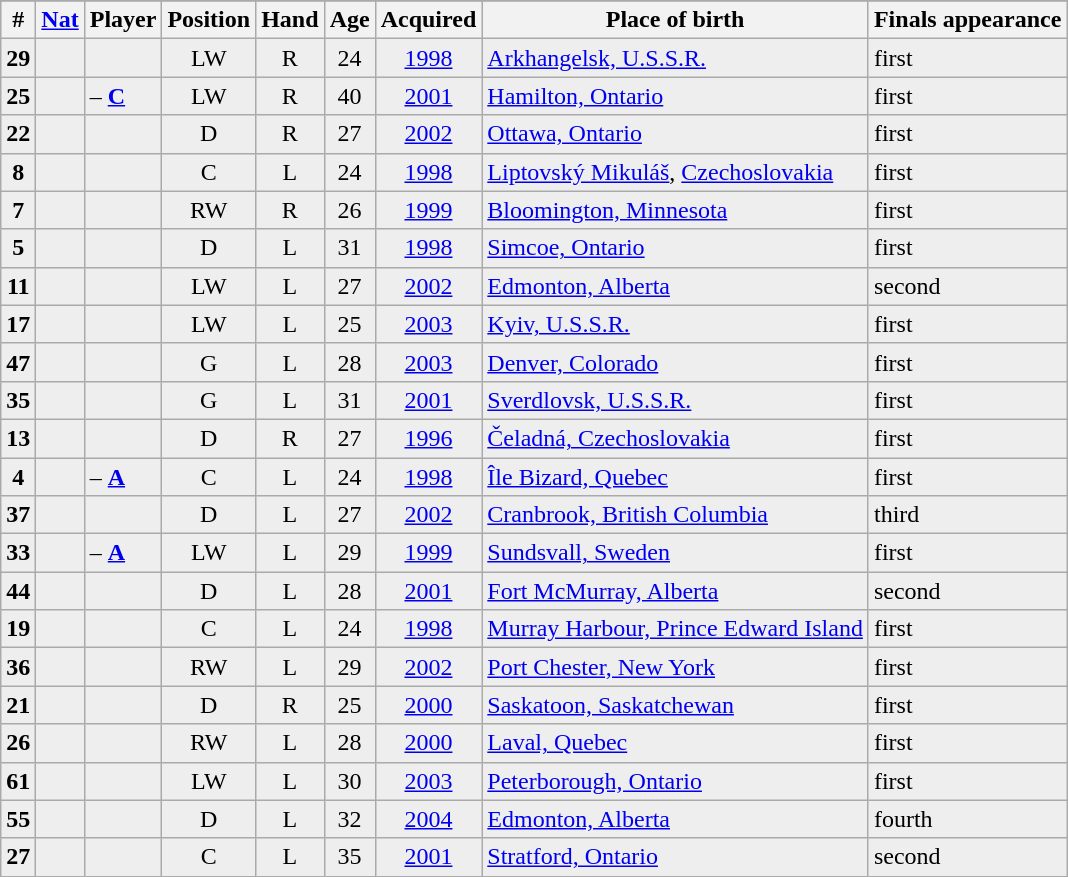<table class="sortable wikitable">
<tr style="text-align:center;">
</tr>
<tr style="background:#dddddd;">
<th>#</th>
<th><a href='#'>Nat</a></th>
<th>Player</th>
<th>Position</th>
<th>Hand</th>
<th>Age</th>
<th>Acquired</th>
<th class="unsortable">Place of birth</th>
<th class="unsortable">Finals appearance</th>
</tr>
<tr style="background:#eeeeee; text-align:center">
<td><strong>29</strong></td>
<td></td>
<td align="left"></td>
<td>LW</td>
<td>R</td>
<td>24</td>
<td><a href='#'>1998</a></td>
<td align="left"><a href='#'>Arkhangelsk, U.S.S.R.</a></td>
<td align="left">first</td>
</tr>
<tr style="background:#eeeeee; text-align:center">
<td><strong>25</strong></td>
<td></td>
<td align="left"> – <strong><a href='#'>C</a></strong></td>
<td>LW</td>
<td>R</td>
<td>40</td>
<td><a href='#'>2001</a></td>
<td align="left"><a href='#'>Hamilton, Ontario</a></td>
<td align="left">first</td>
</tr>
<tr style="background:#eeeeee; text-align:center">
<td><strong>22</strong></td>
<td></td>
<td align="left"></td>
<td>D</td>
<td>R</td>
<td>27</td>
<td><a href='#'>2002</a></td>
<td align="left"><a href='#'>Ottawa, Ontario</a></td>
<td align="left">first</td>
</tr>
<tr style="background:#eeeeee; text-align:center">
<td><strong>8</strong></td>
<td></td>
<td align="left"></td>
<td>C</td>
<td>L</td>
<td>24</td>
<td><a href='#'>1998</a></td>
<td align="left"><a href='#'>Liptovský Mikuláš</a>, <a href='#'>Czechoslovakia</a></td>
<td align="left">first</td>
</tr>
<tr style="background:#eeeeee; text-align:center">
<td><strong>7</strong></td>
<td></td>
<td align="left"></td>
<td>RW</td>
<td>R</td>
<td>26</td>
<td><a href='#'>1999</a></td>
<td align="left"><a href='#'>Bloomington, Minnesota</a></td>
<td align="left">first</td>
</tr>
<tr style="background:#eeeeee; text-align:center">
<td><strong>5</strong></td>
<td></td>
<td align="left"></td>
<td>D</td>
<td>L</td>
<td>31</td>
<td><a href='#'>1998</a></td>
<td align="left"><a href='#'>Simcoe, Ontario</a></td>
<td align="left">first</td>
</tr>
<tr style="background:#eeeeee; text-align:center">
<td><strong>11</strong></td>
<td></td>
<td align="left"></td>
<td>LW</td>
<td>L</td>
<td>27</td>
<td><a href='#'>2002</a></td>
<td align="left"><a href='#'>Edmonton, Alberta</a></td>
<td align="left">second </td>
</tr>
<tr style="background:#eeeeee; text-align:center">
<td><strong>17</strong></td>
<td></td>
<td align="left"></td>
<td>LW</td>
<td>L</td>
<td>25</td>
<td><a href='#'>2003</a></td>
<td align="left"><a href='#'>Kyiv, U.S.S.R.</a></td>
<td align="left">first</td>
</tr>
<tr style="background:#eeeeee; text-align:center">
<td><strong>47</strong></td>
<td></td>
<td align="left"></td>
<td>G</td>
<td>L</td>
<td>28</td>
<td><a href='#'>2003</a></td>
<td align="left"><a href='#'>Denver, Colorado</a></td>
<td align="left">first</td>
</tr>
<tr style="background:#eeeeee; text-align:center">
<td><strong>35</strong></td>
<td></td>
<td align="left"></td>
<td>G</td>
<td>L</td>
<td>31</td>
<td><a href='#'>2001</a></td>
<td align="left"><a href='#'>Sverdlovsk, U.S.S.R.</a></td>
<td align="left">first</td>
</tr>
<tr style="background:#eeeeee; text-align:center">
<td><strong>13</strong></td>
<td></td>
<td align="left"></td>
<td>D</td>
<td>R</td>
<td>27</td>
<td><a href='#'>1996</a></td>
<td align="left"><a href='#'>Čeladná, Czechoslovakia</a></td>
<td align="left">first</td>
</tr>
<tr style="background:#eeeeee; text-align:center">
<td><strong>4</strong></td>
<td></td>
<td align="left"> – <strong><a href='#'>A</a></strong></td>
<td>C</td>
<td>L</td>
<td>24</td>
<td><a href='#'>1998</a></td>
<td align="left"><a href='#'>Île Bizard, Quebec</a></td>
<td align="left">first</td>
</tr>
<tr style="background:#eeeeee; text-align:center">
<td><strong>37</strong></td>
<td></td>
<td align="left"></td>
<td>D</td>
<td>L</td>
<td>27</td>
<td><a href='#'>2002</a></td>
<td align="left"><a href='#'>Cranbrook, British Columbia</a></td>
<td align="left">third </td>
</tr>
<tr style="background:#eeeeee; text-align:center">
<td><strong>33</strong></td>
<td></td>
<td align="left"> – <strong><a href='#'>A</a></strong></td>
<td>LW</td>
<td>L</td>
<td>29</td>
<td><a href='#'>1999</a></td>
<td align="left"><a href='#'>Sundsvall, Sweden</a></td>
<td align="left">first</td>
</tr>
<tr style="background:#eeeeee; text-align:center">
<td><strong>44</strong></td>
<td></td>
<td align="left"></td>
<td>D</td>
<td>L</td>
<td>28</td>
<td><a href='#'>2001</a></td>
<td align="left"><a href='#'>Fort McMurray, Alberta</a></td>
<td align="left">second </td>
</tr>
<tr style="background:#eeeeee; text-align:center">
<td><strong>19</strong></td>
<td></td>
<td align="left"></td>
<td>C</td>
<td>L</td>
<td>24</td>
<td><a href='#'>1998</a></td>
<td align="left"><a href='#'>Murray Harbour, Prince Edward Island</a></td>
<td align="left">first</td>
</tr>
<tr style="background:#eeeeee; text-align:center">
<td><strong>36</strong></td>
<td></td>
<td align="left"></td>
<td>RW</td>
<td>L</td>
<td>29</td>
<td><a href='#'>2002</a></td>
<td align="left"><a href='#'>Port Chester, New York</a></td>
<td align="left">first</td>
</tr>
<tr style="background:#eeeeee; text-align:center">
<td><strong>21</strong></td>
<td></td>
<td align="left"></td>
<td>D</td>
<td>R</td>
<td>25</td>
<td><a href='#'>2000</a></td>
<td align="left"><a href='#'>Saskatoon, Saskatchewan</a></td>
<td align="left">first</td>
</tr>
<tr style="background:#eeeeee; text-align:center">
<td><strong>26</strong></td>
<td></td>
<td align="left"></td>
<td>RW</td>
<td>L</td>
<td>28</td>
<td><a href='#'>2000</a></td>
<td align="left"><a href='#'>Laval, Quebec</a></td>
<td align="left">first</td>
</tr>
<tr style="background:#eeeeee; text-align:center">
<td><strong>61</strong></td>
<td></td>
<td align="left"></td>
<td>LW</td>
<td>L</td>
<td>30</td>
<td><a href='#'>2003</a></td>
<td align="left"><a href='#'>Peterborough, Ontario</a></td>
<td align="left">first</td>
</tr>
<tr style="background:#eeeeee; text-align:center">
<td><strong>55</strong></td>
<td></td>
<td align="left"></td>
<td>D</td>
<td>L</td>
<td>32</td>
<td><a href='#'>2004</a></td>
<td align="left"><a href='#'>Edmonton, Alberta</a></td>
<td align="left">fourth </td>
</tr>
<tr style="background:#eeeeee; text-align:center">
<td><strong>27</strong></td>
<td></td>
<td align="left"></td>
<td>C</td>
<td>L</td>
<td>35</td>
<td><a href='#'>2001</a></td>
<td align="left"><a href='#'>Stratford, Ontario</a></td>
<td align="left">second </td>
</tr>
</table>
